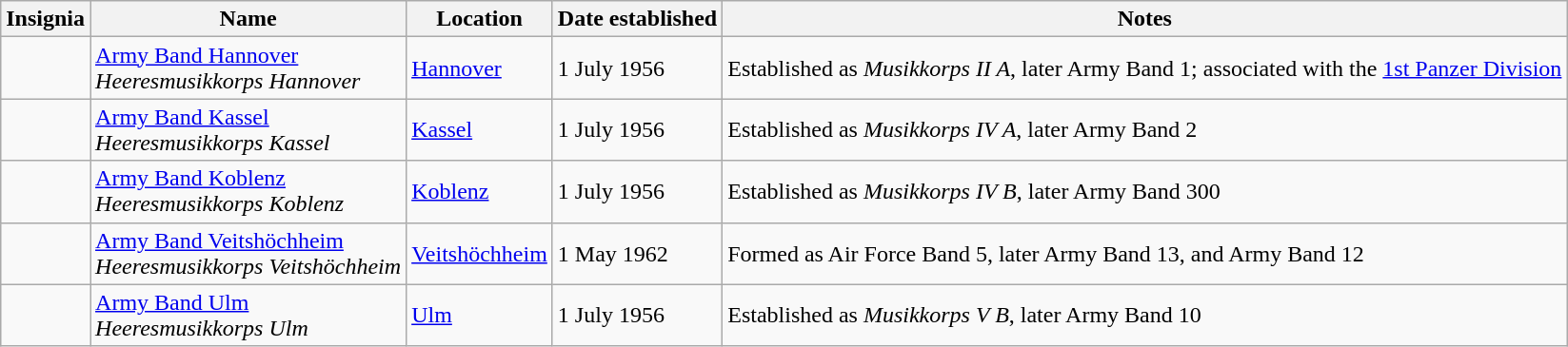<table class="wikitable">
<tr class="gray">
<th>Insignia</th>
<th>Name</th>
<th>Location</th>
<th>Date established</th>
<th>Notes</th>
</tr>
<tr>
<td></td>
<td><a href='#'>Army Band Hannover</a><br><em>Heeresmusikkorps Hannover</em></td>
<td><a href='#'>Hannover</a></td>
<td>1 July 1956</td>
<td>Established as <em>Musikkorps II A</em>, later Army Band 1; associated with the <a href='#'>1st Panzer Division</a></td>
</tr>
<tr>
<td></td>
<td><a href='#'>Army Band Kassel</a><br><em>Heeresmusikkorps Kassel</em></td>
<td><a href='#'>Kassel</a></td>
<td>1 July 1956</td>
<td>Established as <em>Musikkorps IV A</em>, later Army Band 2</td>
</tr>
<tr>
<td></td>
<td><a href='#'>Army Band Koblenz</a><br><em>Heeresmusikkorps Koblenz</em></td>
<td><a href='#'>Koblenz</a></td>
<td>1 July 1956</td>
<td>Established as <em>Musikkorps IV B</em>, later Army Band 300</td>
</tr>
<tr>
<td></td>
<td><a href='#'>Army Band Veitshöchheim</a><br><em>Heeresmusikkorps Veitshöchheim</em></td>
<td><a href='#'>Veitshöchheim</a></td>
<td>1 May 1962</td>
<td>Formed as Air Force Band 5, later Army Band 13, and Army Band 12</td>
</tr>
<tr>
<td></td>
<td><a href='#'>Army Band Ulm</a><br><em>Heeresmusikkorps Ulm</em></td>
<td><a href='#'>Ulm</a></td>
<td>1 July 1956</td>
<td>Established as <em>Musikkorps V B</em>, later Army Band 10</td>
</tr>
</table>
